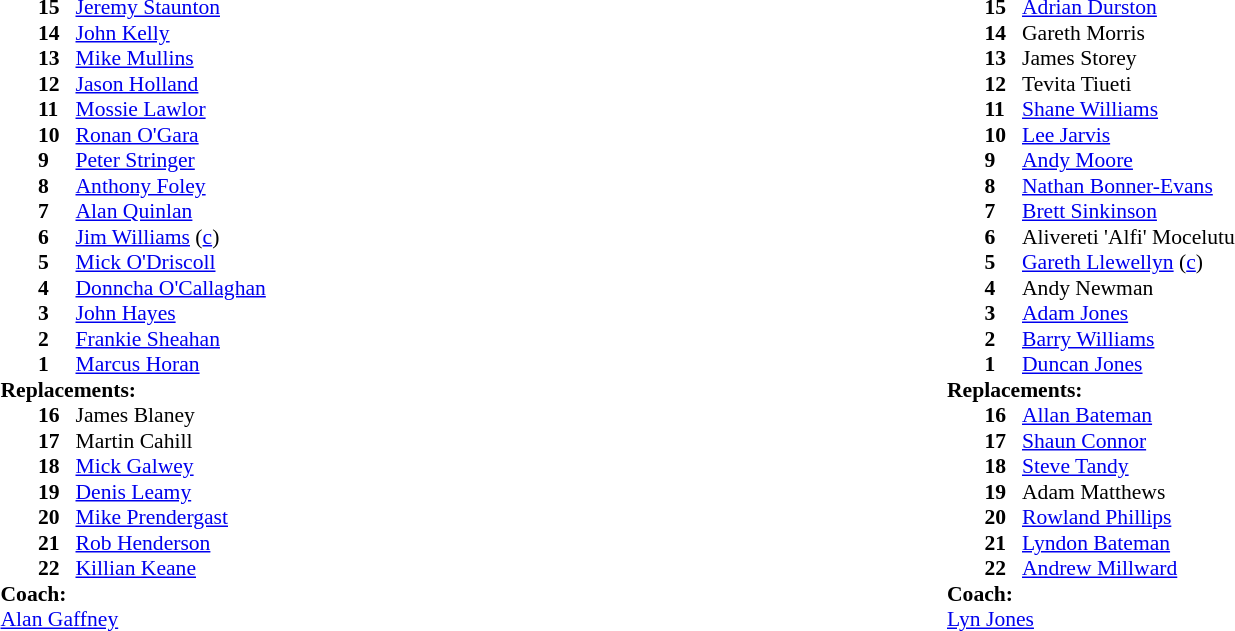<table width="100%">
<tr>
<td valign="top" width="50%"><br><table style="font-size: 90%" cellspacing="0" cellpadding="0">
<tr>
<th width="25"></th>
<th width="25"></th>
</tr>
<tr>
<td></td>
<td><strong>15</strong></td>
<td><a href='#'>Jeremy Staunton</a></td>
</tr>
<tr>
<td></td>
<td><strong>14</strong></td>
<td><a href='#'>John Kelly</a></td>
</tr>
<tr>
<td></td>
<td><strong>13</strong></td>
<td><a href='#'>Mike Mullins</a></td>
</tr>
<tr>
<td></td>
<td><strong>12</strong></td>
<td><a href='#'>Jason Holland</a></td>
</tr>
<tr>
<td></td>
<td><strong>11</strong></td>
<td><a href='#'>Mossie Lawlor</a></td>
</tr>
<tr>
<td></td>
<td><strong>10</strong></td>
<td><a href='#'>Ronan O'Gara</a></td>
</tr>
<tr>
<td></td>
<td><strong>9</strong></td>
<td><a href='#'>Peter Stringer</a></td>
</tr>
<tr>
<td></td>
<td><strong>8</strong></td>
<td><a href='#'>Anthony Foley</a></td>
</tr>
<tr>
<td></td>
<td><strong>7</strong></td>
<td><a href='#'>Alan Quinlan</a></td>
</tr>
<tr>
<td></td>
<td><strong>6</strong></td>
<td><a href='#'>Jim Williams</a> (<a href='#'>c</a>)</td>
</tr>
<tr>
<td></td>
<td><strong>5</strong></td>
<td><a href='#'>Mick O'Driscoll</a></td>
</tr>
<tr>
<td></td>
<td><strong>4</strong></td>
<td><a href='#'>Donncha O'Callaghan</a></td>
</tr>
<tr>
<td></td>
<td><strong>3</strong></td>
<td><a href='#'>John Hayes</a></td>
</tr>
<tr>
<td></td>
<td><strong>2</strong></td>
<td><a href='#'>Frankie Sheahan</a></td>
</tr>
<tr>
<td></td>
<td><strong>1</strong></td>
<td><a href='#'>Marcus Horan</a></td>
</tr>
<tr>
<td colspan=3><strong>Replacements:</strong></td>
</tr>
<tr>
<td></td>
<td><strong>16</strong></td>
<td>James Blaney</td>
</tr>
<tr>
<td></td>
<td><strong>17</strong></td>
<td>Martin Cahill</td>
</tr>
<tr>
<td></td>
<td><strong>18</strong></td>
<td><a href='#'>Mick Galwey</a></td>
</tr>
<tr>
<td></td>
<td><strong>19</strong></td>
<td><a href='#'>Denis Leamy</a></td>
</tr>
<tr>
<td></td>
<td><strong>20</strong></td>
<td><a href='#'>Mike Prendergast</a></td>
</tr>
<tr>
<td></td>
<td><strong>21</strong></td>
<td><a href='#'>Rob Henderson</a></td>
</tr>
<tr>
<td></td>
<td><strong>22</strong></td>
<td><a href='#'>Killian Keane</a></td>
</tr>
<tr>
<td colspan=3><strong>Coach:</strong></td>
</tr>
<tr>
<td colspan="4"><a href='#'>Alan Gaffney</a></td>
</tr>
<tr>
<td colspan="4"></td>
</tr>
</table>
</td>
<td valign="top" width="50%"><br><table style="font-size: 90%" cellspacing="0" cellpadding="0">
<tr>
<th width="25"></th>
<th width="25"></th>
</tr>
<tr>
<td></td>
<td><strong>15</strong></td>
<td><a href='#'>Adrian Durston</a></td>
</tr>
<tr>
<td></td>
<td><strong>14</strong></td>
<td>Gareth Morris</td>
</tr>
<tr>
<td></td>
<td><strong>13</strong></td>
<td>James Storey</td>
</tr>
<tr>
<td></td>
<td><strong>12</strong></td>
<td>Tevita Tiueti</td>
</tr>
<tr>
<td></td>
<td><strong>11</strong></td>
<td><a href='#'>Shane Williams</a></td>
</tr>
<tr>
<td></td>
<td><strong>10</strong></td>
<td><a href='#'>Lee Jarvis</a></td>
</tr>
<tr>
<td></td>
<td><strong>9</strong></td>
<td><a href='#'>Andy Moore</a></td>
</tr>
<tr>
<td></td>
<td><strong>8</strong></td>
<td><a href='#'>Nathan Bonner-Evans</a></td>
</tr>
<tr>
<td></td>
<td><strong>7</strong></td>
<td><a href='#'>Brett Sinkinson</a></td>
</tr>
<tr>
<td></td>
<td><strong>6</strong></td>
<td>Alivereti 'Alfi' Mocelutu</td>
</tr>
<tr>
<td></td>
<td><strong>5</strong></td>
<td><a href='#'>Gareth Llewellyn</a> (<a href='#'>c</a>)</td>
</tr>
<tr>
<td></td>
<td><strong>4</strong></td>
<td>Andy Newman</td>
</tr>
<tr>
<td></td>
<td><strong>3</strong></td>
<td><a href='#'>Adam Jones</a></td>
</tr>
<tr>
<td></td>
<td><strong>2</strong></td>
<td><a href='#'>Barry Williams</a></td>
</tr>
<tr>
<td></td>
<td><strong>1</strong></td>
<td><a href='#'>Duncan Jones</a></td>
</tr>
<tr>
<td colspan=3><strong>Replacements:</strong></td>
</tr>
<tr>
<td></td>
<td><strong>16</strong></td>
<td><a href='#'>Allan Bateman</a></td>
</tr>
<tr>
<td></td>
<td><strong>17</strong></td>
<td><a href='#'>Shaun Connor</a></td>
</tr>
<tr>
<td></td>
<td><strong>18</strong></td>
<td><a href='#'>Steve Tandy</a></td>
</tr>
<tr>
<td></td>
<td><strong>19</strong></td>
<td>Adam Matthews</td>
</tr>
<tr>
<td></td>
<td><strong>20</strong></td>
<td><a href='#'>Rowland Phillips</a></td>
</tr>
<tr>
<td></td>
<td><strong>21</strong></td>
<td><a href='#'>Lyndon Bateman</a></td>
</tr>
<tr>
<td></td>
<td><strong>22</strong></td>
<td><a href='#'>Andrew Millward</a></td>
</tr>
<tr>
<td colspan=3><strong>Coach:</strong></td>
</tr>
<tr>
<td colspan="4"><a href='#'>Lyn Jones</a></td>
</tr>
</table>
</td>
</tr>
</table>
